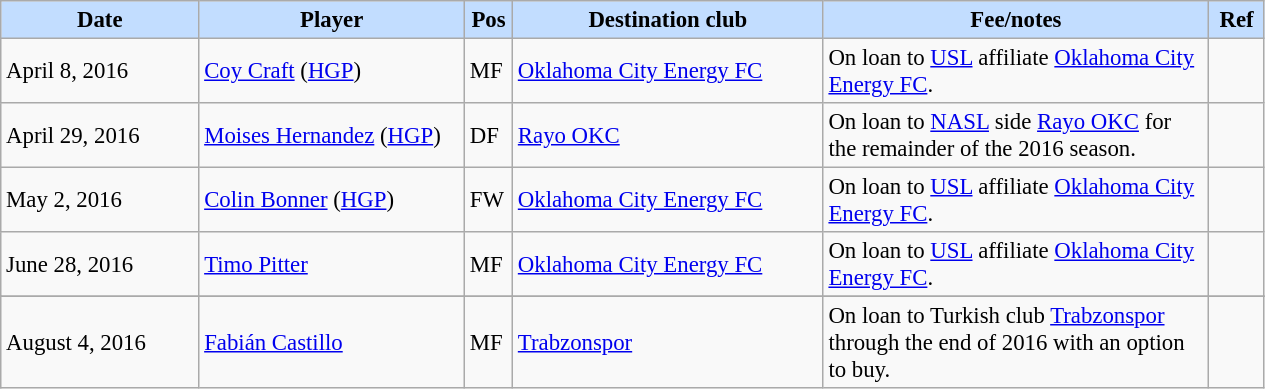<table class="wikitable" style="text-align:left; font-size:95%;">
<tr>
<th style="background:#c2ddff; width:125px;">Date</th>
<th style="background:#c2ddff; width:170px;">Player</th>
<th style="background:#c2ddff; width:25px;">Pos</th>
<th style="background:#c2ddff; width:200px;">Destination club</th>
<th style="background:#c2ddff; width:250px;">Fee/notes</th>
<th style="background:#c2ddff; width:30px;">Ref</th>
</tr>
<tr>
<td>April 8, 2016</td>
<td> <a href='#'>Coy Craft</a> (<a href='#'>HGP</a>)</td>
<td>MF</td>
<td> <a href='#'>Oklahoma City Energy FC</a></td>
<td>On loan to <a href='#'>USL</a> affiliate <a href='#'>Oklahoma City Energy FC</a>.</td>
<td></td>
</tr>
<tr>
<td>April 29, 2016</td>
<td> <a href='#'>Moises Hernandez</a> (<a href='#'>HGP</a>)</td>
<td>DF</td>
<td> <a href='#'>Rayo OKC</a></td>
<td>On loan to <a href='#'>NASL</a> side <a href='#'>Rayo OKC</a> for the remainder of the 2016 season.</td>
<td></td>
</tr>
<tr>
<td>May 2, 2016</td>
<td> <a href='#'>Colin Bonner</a> (<a href='#'>HGP</a>)</td>
<td>FW</td>
<td> <a href='#'>Oklahoma City Energy FC</a></td>
<td>On loan to <a href='#'>USL</a> affiliate <a href='#'>Oklahoma City Energy FC</a>.</td>
<td></td>
</tr>
<tr>
<td>June 28, 2016</td>
<td> <a href='#'>Timo Pitter</a></td>
<td>MF</td>
<td> <a href='#'>Oklahoma City Energy FC</a></td>
<td>On loan to <a href='#'>USL</a> affiliate <a href='#'>Oklahoma City Energy FC</a>.</td>
<td></td>
</tr>
<tr>
</tr>
<tr>
<td>August 4, 2016</td>
<td> <a href='#'>Fabián Castillo</a></td>
<td>MF</td>
<td> <a href='#'>Trabzonspor</a></td>
<td>On loan to Turkish club <a href='#'>Trabzonspor</a> through the end of 2016 with an option to buy.</td>
<td></td>
</tr>
</table>
